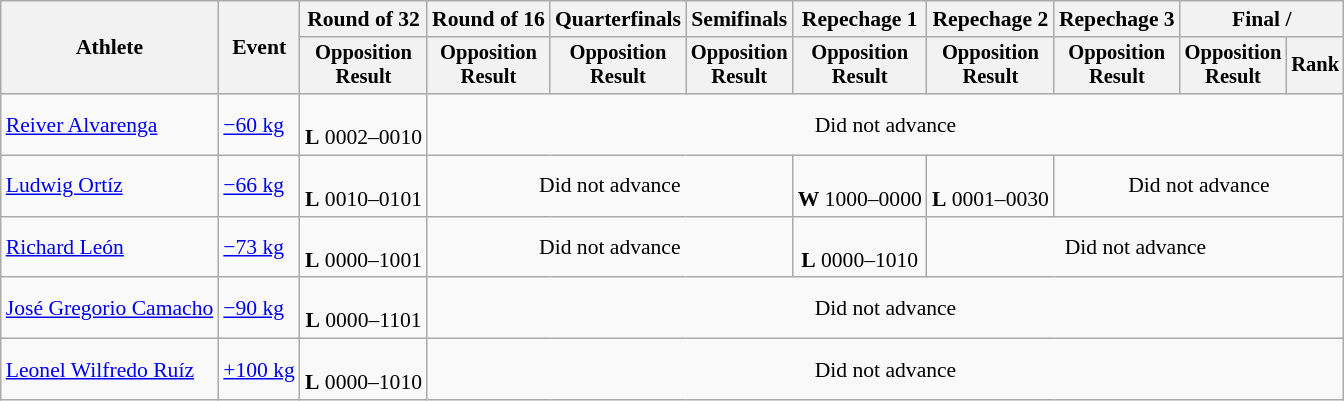<table class="wikitable" style="font-size:90%">
<tr>
<th rowspan="2">Athlete</th>
<th rowspan="2">Event</th>
<th>Round of 32</th>
<th>Round of 16</th>
<th>Quarterfinals</th>
<th>Semifinals</th>
<th>Repechage 1</th>
<th>Repechage 2</th>
<th>Repechage 3</th>
<th colspan=2>Final / </th>
</tr>
<tr style="font-size:95%">
<th>Opposition<br>Result</th>
<th>Opposition<br>Result</th>
<th>Opposition<br>Result</th>
<th>Opposition<br>Result</th>
<th>Opposition<br>Result</th>
<th>Opposition<br>Result</th>
<th>Opposition<br>Result</th>
<th>Opposition<br>Result</th>
<th>Rank</th>
</tr>
<tr align=center>
<td align=left><a href='#'>Reiver Alvarenga</a></td>
<td align=left><a href='#'>−60 kg</a></td>
<td><br><strong>L</strong> 0002–0010</td>
<td colspan=8>Did not advance</td>
</tr>
<tr align=center>
<td align=left><a href='#'>Ludwig Ortíz</a></td>
<td align=left><a href='#'>−66 kg</a></td>
<td><br><strong>L</strong> 0010–0101</td>
<td colspan=3>Did not advance</td>
<td><br><strong>W</strong> 1000–0000</td>
<td><br><strong>L</strong> 0001–0030</td>
<td colspan=3>Did not advance</td>
</tr>
<tr align=center>
<td align=left><a href='#'>Richard León</a></td>
<td align=left><a href='#'>−73 kg</a></td>
<td><br><strong>L</strong> 0000–1001</td>
<td colspan=3>Did not advance</td>
<td><br><strong>L</strong> 0000–1010</td>
<td colspan=4>Did not advance</td>
</tr>
<tr align=center>
<td align=left><a href='#'>José Gregorio Camacho</a></td>
<td align=left><a href='#'>−90 kg</a></td>
<td><br><strong>L</strong> 0000–1101</td>
<td colspan=8>Did not advance</td>
</tr>
<tr align=center>
<td align=left><a href='#'>Leonel Wilfredo Ruíz</a></td>
<td align=left><a href='#'>+100 kg</a></td>
<td><br><strong>L</strong> 0000–1010</td>
<td colspan=8>Did not advance</td>
</tr>
</table>
